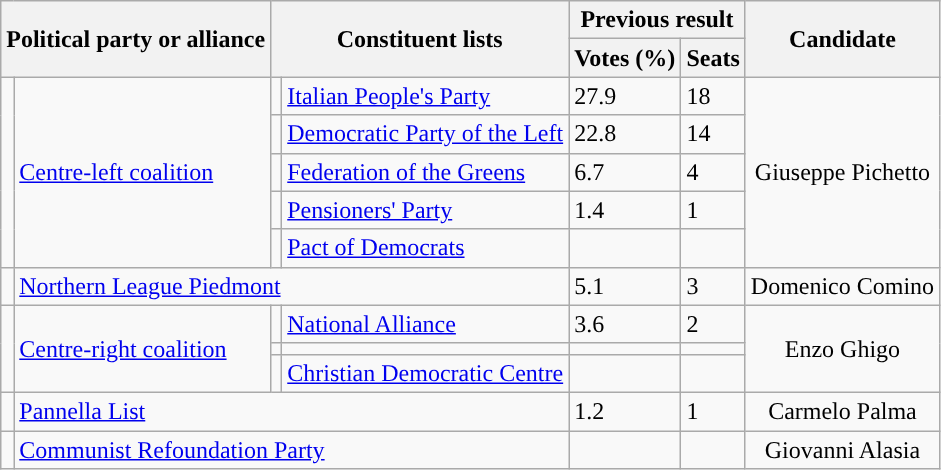<table class="wikitable" style="text-align:left">
<tr>
<th colspan=2 rowspan="2">Political party or alliance</th>
<th colspan=2 rowspan="2">Constituent lists</th>
<th colspan="2">Previous result</th>
<th rowspan="2">Candidate</th>
</tr>
<tr>
<th>Votes (%)</th>
<th>Seats</th>
</tr>
<tr>
<td rowspan="5"></td>
<td rowspan="5"><a href='#'>Centre-left coalition</a></td>
<td></td>
<td><a href='#'>Italian People's Party</a></td>
<td>27.9</td>
<td>18</td>
<td rowspan="5" style="text-align: center;">Giuseppe Pichetto</td>
</tr>
<tr>
<td></td>
<td style="text-align:left;"><a href='#'>Democratic Party of the Left</a></td>
<td>22.8</td>
<td>14</td>
</tr>
<tr>
<td></td>
<td><a href='#'>Federation of the Greens</a></td>
<td>6.7</td>
<td>4</td>
</tr>
<tr>
<td></td>
<td><a href='#'>Pensioners' Party</a></td>
<td>1.4</td>
<td>1</td>
</tr>
<tr>
<td></td>
<td><a href='#'>Pact of Democrats</a></td>
<td></td>
<td></td>
</tr>
<tr>
<td></td>
<td colspan="3"><a href='#'>Northern League Piedmont</a></td>
<td>5.1</td>
<td>3</td>
<td style="text-align: center;">Domenico Comino</td>
</tr>
<tr>
<td rowspan="3" style="background:"></td>
<td rowspan=3><a href='#'>Centre-right coalition</a></td>
<td></td>
<td style="text-align:left;"><a href='#'>National Alliance</a></td>
<td>3.6</td>
<td>2</td>
<td rowspan="3" style="text-align: center;">Enzo Ghigo</td>
</tr>
<tr>
<td></td>
<td style="text-align:left;"></td>
<td></td>
<td></td>
</tr>
<tr>
<td></td>
<td style="text-align:left;"><a href='#'>Christian Democratic Centre</a></td>
<td></td>
<td></td>
</tr>
<tr>
<td></td>
<td colspan="3"><a href='#'>Pannella List</a></td>
<td>1.2</td>
<td>1</td>
<td style="text-align: center;">Carmelo Palma</td>
</tr>
<tr>
<td style="background-color:"></td>
<td colspan="3"><a href='#'>Communist Refoundation Party</a></td>
<td></td>
<td></td>
<td style="text-align: center;">Giovanni Alasia</td>
</tr>
</table>
